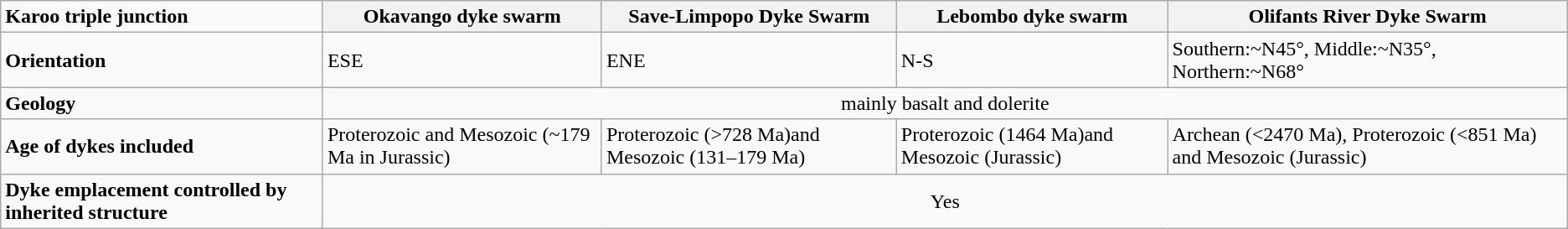<table class="wikitable">
<tr>
<td><strong>Karoo triple junction</strong></td>
<th>Okavango dyke swarm</th>
<th>Save-Limpopo Dyke Swarm</th>
<th>Lebombo dyke swarm</th>
<th>Olifants River Dyke Swarm</th>
</tr>
<tr>
<td><strong>Orientation</strong></td>
<td>ESE</td>
<td>ENE</td>
<td>N-S</td>
<td>Southern:~N45°, Middle:~N35°, Northern:~N68°</td>
</tr>
<tr>
<td><strong>Geology</strong></td>
<td colspan="4" style="text-align: center;">mainly basalt and dolerite</td>
</tr>
<tr>
<td><strong>Age of dykes included</strong></td>
<td>Proterozoic and Mesozoic (~179 Ma in Jurassic)</td>
<td>Proterozoic (>728 Ma)and Mesozoic (131–179 Ma)</td>
<td>Proterozoic (1464 Ma)and Mesozoic (Jurassic)</td>
<td>Archean (<2470 Ma), Proterozoic (<851 Ma) and Mesozoic (Jurassic)</td>
</tr>
<tr>
<td><strong>Dyke emplacement controlled by inherited structure</strong></td>
<td colspan="4" style="text-align: center;">Yes</td>
</tr>
</table>
